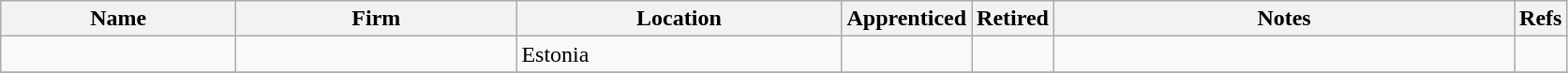<table class="sortable wikitable sort-under">
<tr>
<th style="width:10em;">Name</th>
<th style="width:12em;">Firm</th>
<th style="width:14em;">Location</th>
<th style="width:1.5em;">Apprenticed</th>
<th style="width:1.5em;">Retired</th>
<th style="width:20em;" class=unsortable>Notes</th>
<th style="width: 1em;" class=unsortable>Refs</th>
</tr>
<tr>
<td></td>
<td></td>
<td>Estonia</td>
<td></td>
<td></td>
<td></td>
<td></td>
</tr>
<tr>
</tr>
</table>
